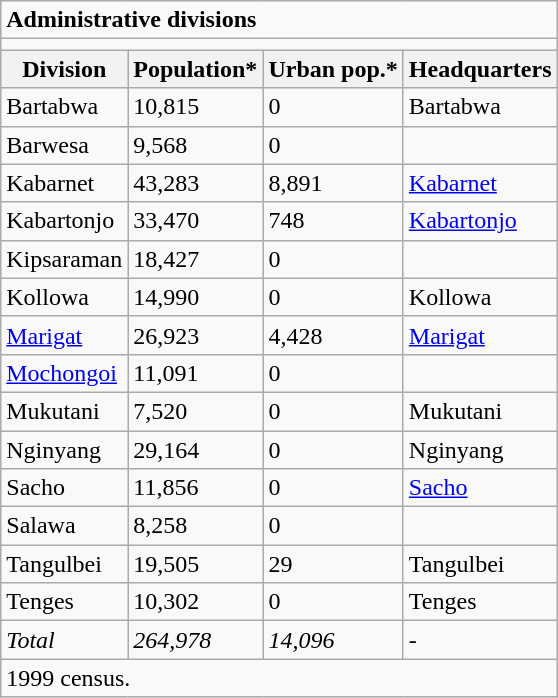<table class="wikitable">
<tr>
<td colspan="4"><strong>Administrative divisions</strong></td>
</tr>
<tr>
<td colspan="4"></td>
</tr>
<tr>
<th>Division</th>
<th>Population*</th>
<th>Urban pop.*</th>
<th>Headquarters</th>
</tr>
<tr>
<td>Bartabwa</td>
<td>10,815</td>
<td>0</td>
<td>Bartabwa</td>
</tr>
<tr>
<td>Barwesa</td>
<td>9,568</td>
<td>0</td>
<td></td>
</tr>
<tr>
<td>Kabarnet</td>
<td>43,283</td>
<td>8,891</td>
<td><a href='#'>Kabarnet</a></td>
</tr>
<tr>
<td>Kabartonjo</td>
<td>33,470</td>
<td>748</td>
<td><a href='#'>Kabartonjo</a></td>
</tr>
<tr>
<td>Kipsaraman</td>
<td>18,427</td>
<td>0</td>
<td></td>
</tr>
<tr>
<td>Kollowa</td>
<td>14,990</td>
<td>0</td>
<td>Kollowa</td>
</tr>
<tr>
<td><a href='#'>Marigat</a></td>
<td>26,923</td>
<td>4,428</td>
<td><a href='#'>Marigat</a></td>
</tr>
<tr>
<td><a href='#'>Mochongoi</a></td>
<td>11,091</td>
<td>0</td>
<td></td>
</tr>
<tr>
<td>Mukutani</td>
<td>7,520</td>
<td>0</td>
<td>Mukutani</td>
</tr>
<tr>
<td>Nginyang</td>
<td>29,164</td>
<td>0</td>
<td>Nginyang</td>
</tr>
<tr>
<td>Sacho</td>
<td>11,856</td>
<td>0</td>
<td><a href='#'>Sacho</a></td>
</tr>
<tr>
<td>Salawa</td>
<td>8,258</td>
<td>0</td>
<td></td>
</tr>
<tr>
<td>Tangulbei</td>
<td>19,505</td>
<td>29</td>
<td>Tangulbei</td>
</tr>
<tr>
<td>Tenges</td>
<td>10,302</td>
<td>0</td>
<td>Tenges</td>
</tr>
<tr>
<td><em>Total</em></td>
<td><em>264,978</em></td>
<td><em>14,096</em></td>
<td>-</td>
</tr>
<tr>
<td colspan="4">1999 census.</td>
</tr>
</table>
